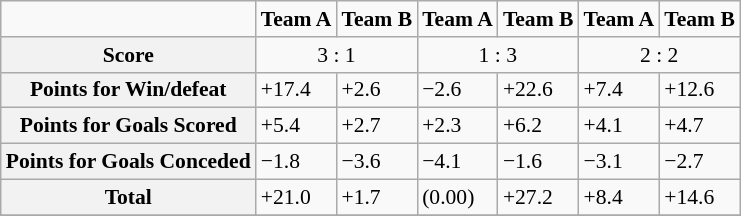<table class="wikitable" style="font-size: 90%;">
<tr>
<td></td>
<td><strong>Team A</strong></td>
<td><strong>Team B</strong></td>
<td><strong>Team A</strong></td>
<td><strong>Team B</strong></td>
<td><strong>Team A</strong></td>
<td><strong>Team B</strong></td>
</tr>
<tr>
<th>Score</th>
<td colspan="2" style="text-align: center;">3 : 1</td>
<td colspan="2" style="text-align: center;">1 : 3</td>
<td colspan="2" style="text-align: center;">2 : 2</td>
</tr>
<tr>
<th>Points for Win/defeat</th>
<td>+17.4</td>
<td>+2.6</td>
<td>−2.6</td>
<td>+22.6</td>
<td>+7.4</td>
<td>+12.6</td>
</tr>
<tr>
<th>Points for Goals Scored</th>
<td>+5.4</td>
<td>+2.7</td>
<td>+2.3</td>
<td>+6.2</td>
<td>+4.1</td>
<td>+4.7</td>
</tr>
<tr>
<th>Points for Goals Conceded</th>
<td>−1.8</td>
<td>−3.6</td>
<td>−4.1</td>
<td>−1.6</td>
<td>−3.1</td>
<td>−2.7</td>
</tr>
<tr>
<th>Total</th>
<td>+21.0</td>
<td>+1.7</td>
<td>(0.00)</td>
<td>+27.2</td>
<td>+8.4</td>
<td>+14.6</td>
</tr>
<tr>
</tr>
</table>
